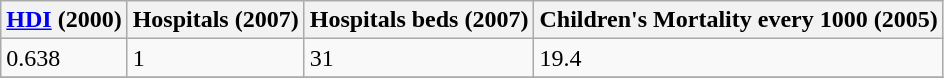<table class="wikitable" border="1">
<tr>
<th><a href='#'>HDI</a> (2000)</th>
<th>Hospitals (2007)</th>
<th>Hospitals beds (2007)</th>
<th>Children's Mortality every 1000 (2005)</th>
</tr>
<tr>
<td>0.638</td>
<td>1</td>
<td>31</td>
<td>19.4</td>
</tr>
<tr>
</tr>
</table>
